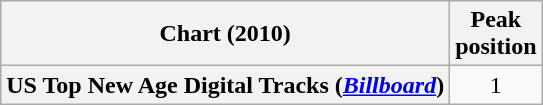<table class="wikitable plainrowheaders">
<tr>
<th>Chart (2010)</th>
<th>Peak<br>position</th>
</tr>
<tr>
<th scope="row">US Top New Age Digital Tracks (<a href='#'><em>Billboard</em></a>)</th>
<td align="center">1</td>
</tr>
</table>
